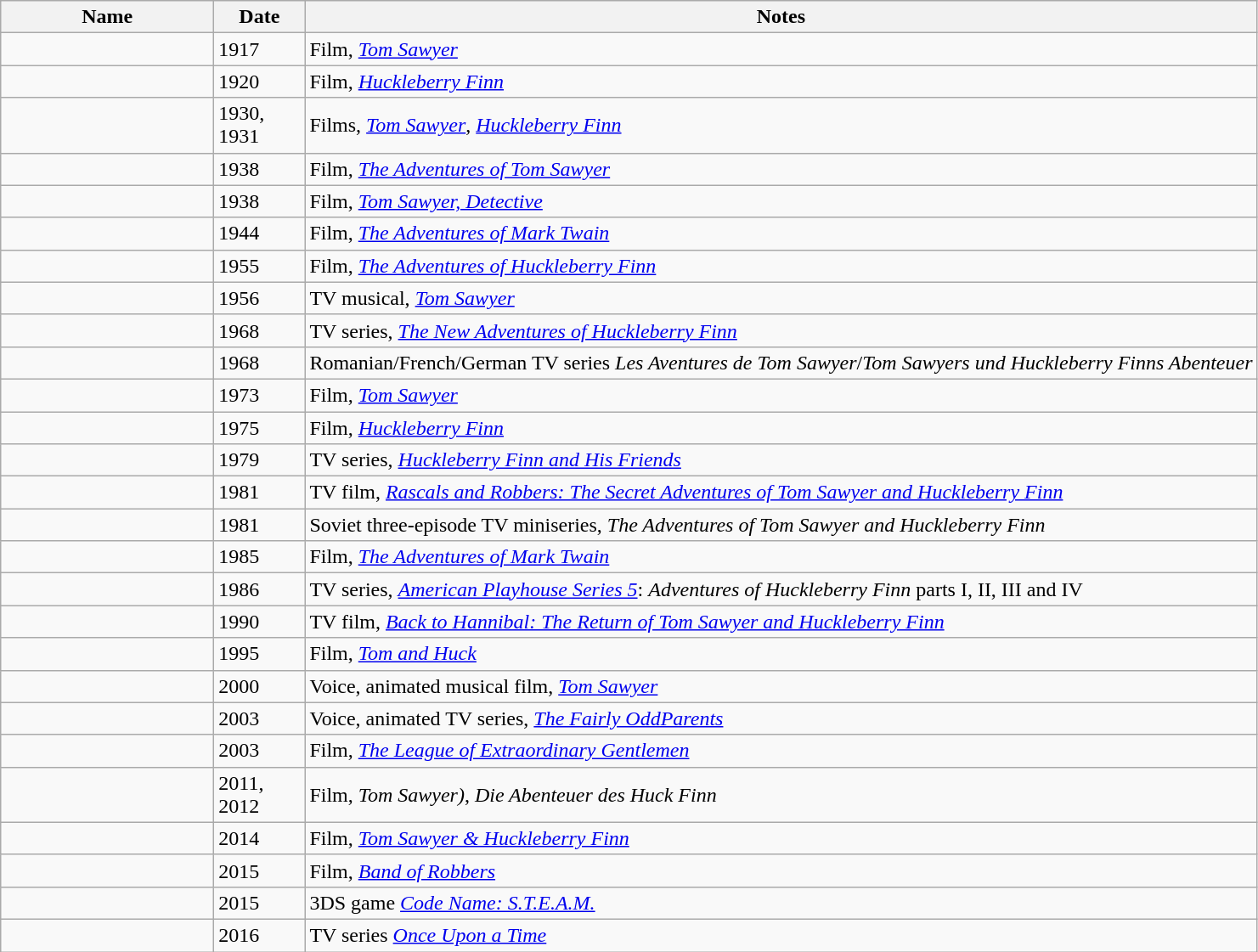<table class="wikitable sortable">
<tr>
<th style=width:10em>Name</th>
<th style=width:4em>Date</th>
<th>Notes</th>
</tr>
<tr>
<td></td>
<td>1917</td>
<td>Film, <em><a href='#'>Tom Sawyer</a></em></td>
</tr>
<tr>
<td></td>
<td>1920</td>
<td>Film, <em><a href='#'>Huckleberry Finn</a></em></td>
</tr>
<tr>
<td></td>
<td>1930, 1931</td>
<td>Films, <em><a href='#'>Tom Sawyer</a></em>, <em><a href='#'>Huckleberry Finn</a></em></td>
</tr>
<tr>
<td></td>
<td>1938</td>
<td>Film, <em><a href='#'>The Adventures of Tom Sawyer</a></em></td>
</tr>
<tr>
<td></td>
<td>1938</td>
<td>Film, <em><a href='#'>Tom Sawyer, Detective</a></em></td>
</tr>
<tr>
<td></td>
<td>1944</td>
<td>Film, <em><a href='#'>The Adventures of Mark Twain</a></em></td>
</tr>
<tr>
<td></td>
<td>1955</td>
<td>Film, <em><a href='#'>The Adventures of Huckleberry Finn</a></em></td>
</tr>
<tr>
<td></td>
<td>1956</td>
<td>TV musical, <em><a href='#'>Tom Sawyer</a></em></td>
</tr>
<tr>
<td></td>
<td>1968</td>
<td>TV series, <em><a href='#'>The New Adventures of Huckleberry Finn</a></em></td>
</tr>
<tr>
<td></td>
<td>1968</td>
<td>Romanian/French/German TV series <em>Les Aventures de Tom Sawyer</em>/<em>Tom Sawyers und Huckleberry Finns Abenteuer</em></td>
</tr>
<tr>
<td></td>
<td>1973</td>
<td>Film, <em><a href='#'>Tom Sawyer</a></em></td>
</tr>
<tr>
<td></td>
<td>1975</td>
<td>Film, <em><a href='#'>Huckleberry Finn</a></em></td>
</tr>
<tr>
<td></td>
<td>1979</td>
<td>TV series, <em><a href='#'>Huckleberry Finn and His Friends</a></em></td>
</tr>
<tr>
<td></td>
<td>1981</td>
<td>TV film, <em><a href='#'>Rascals and Robbers: The Secret Adventures of Tom Sawyer and Huckleberry Finn</a></em></td>
</tr>
<tr>
<td></td>
<td>1981</td>
<td>Soviet three-episode TV miniseries, <em>The Adventures of Tom Sawyer and Huckleberry Finn</em></td>
</tr>
<tr>
<td></td>
<td>1985</td>
<td>Film, <em><a href='#'>The Adventures of Mark Twain</a></em></td>
</tr>
<tr>
<td></td>
<td>1986</td>
<td>TV series, <em><a href='#'>American Playhouse Series 5</a></em>: <em>Adventures of Huckleberry Finn</em> parts I, II, III and IV</td>
</tr>
<tr>
<td></td>
<td>1990</td>
<td>TV film, <em><a href='#'>Back to Hannibal: The Return of Tom Sawyer and Huckleberry Finn</a></em></td>
</tr>
<tr>
<td></td>
<td>1995</td>
<td>Film, <em><a href='#'>Tom and Huck</a></em></td>
</tr>
<tr>
<td></td>
<td>2000</td>
<td>Voice, animated musical film, <em><a href='#'>Tom Sawyer</a></em></td>
</tr>
<tr>
<td></td>
<td>2003</td>
<td>Voice, animated TV series, <em><a href='#'>The Fairly OddParents</a></em></td>
</tr>
<tr>
<td></td>
<td>2003</td>
<td>Film, <em><a href='#'>The League of Extraordinary Gentlemen</a></em></td>
</tr>
<tr>
<td></td>
<td>2011, 2012</td>
<td>Film, <em>Tom Sawyer)</em>, <em>Die Abenteuer des Huck Finn</em></td>
</tr>
<tr>
<td></td>
<td>2014</td>
<td>Film, <em><a href='#'>Tom Sawyer & Huckleberry Finn</a></em></td>
</tr>
<tr>
<td></td>
<td>2015</td>
<td>Film, <em><a href='#'>Band of Robbers</a></em></td>
</tr>
<tr>
<td></td>
<td>2015</td>
<td>3DS game <em><a href='#'>Code Name: S.T.E.A.M.</a></em></td>
</tr>
<tr>
<td></td>
<td>2016</td>
<td>TV series <em><a href='#'>Once Upon a Time</a></em></td>
</tr>
</table>
